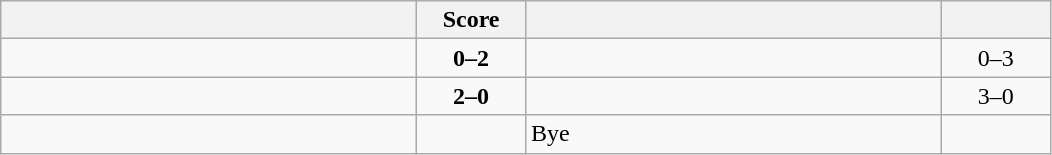<table class="wikitable" style="text-align: center; ">
<tr>
<th align="right" width="270"></th>
<th width="65">Score</th>
<th align="left" width="270"></th>
<th width="65"></th>
</tr>
<tr>
<td align="left"></td>
<td><strong>0–2</strong></td>
<td align="left"><strong></strong></td>
<td>0–3 <strong></strong></td>
</tr>
<tr>
<td align="left"><strong></strong></td>
<td><strong>2–0</strong></td>
<td align="left"></td>
<td>3–0 <strong></strong></td>
</tr>
<tr>
<td align="left"><strong></strong></td>
<td></td>
<td align="left">Bye</td>
<td></td>
</tr>
</table>
